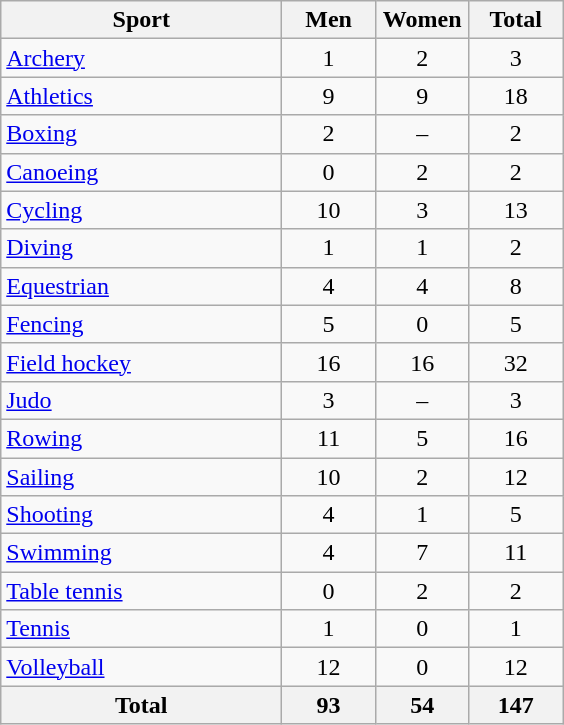<table class="wikitable sortable" style="text-align:center;">
<tr>
<th width=180>Sport</th>
<th width=55>Men</th>
<th width=55>Women</th>
<th width=55>Total</th>
</tr>
<tr>
<td align=left><a href='#'>Archery</a></td>
<td>1</td>
<td>2</td>
<td>3</td>
</tr>
<tr>
<td align=left><a href='#'>Athletics</a></td>
<td>9</td>
<td>9</td>
<td>18</td>
</tr>
<tr>
<td align=left><a href='#'>Boxing</a></td>
<td>2</td>
<td>–</td>
<td>2</td>
</tr>
<tr>
<td align=left><a href='#'>Canoeing</a></td>
<td>0</td>
<td>2</td>
<td>2</td>
</tr>
<tr>
<td align=left><a href='#'>Cycling</a></td>
<td>10</td>
<td>3</td>
<td>13</td>
</tr>
<tr>
<td align=left><a href='#'>Diving</a></td>
<td>1</td>
<td>1</td>
<td>2</td>
</tr>
<tr>
<td align=left><a href='#'>Equestrian</a></td>
<td>4</td>
<td>4</td>
<td>8</td>
</tr>
<tr>
<td align=left><a href='#'>Fencing</a></td>
<td>5</td>
<td>0</td>
<td>5</td>
</tr>
<tr>
<td align=left><a href='#'>Field hockey</a></td>
<td>16</td>
<td>16</td>
<td>32</td>
</tr>
<tr>
<td align=left><a href='#'>Judo</a></td>
<td>3</td>
<td>–</td>
<td>3</td>
</tr>
<tr>
<td align=left><a href='#'>Rowing</a></td>
<td>11</td>
<td>5</td>
<td>16</td>
</tr>
<tr>
<td align=left><a href='#'>Sailing</a></td>
<td>10</td>
<td>2</td>
<td>12</td>
</tr>
<tr>
<td align=left><a href='#'>Shooting</a></td>
<td>4</td>
<td>1</td>
<td>5</td>
</tr>
<tr>
<td align=left><a href='#'>Swimming</a></td>
<td>4</td>
<td>7</td>
<td>11</td>
</tr>
<tr>
<td align=left><a href='#'>Table tennis</a></td>
<td>0</td>
<td>2</td>
<td>2</td>
</tr>
<tr>
<td align=left><a href='#'>Tennis</a></td>
<td>1</td>
<td>0</td>
<td>1</td>
</tr>
<tr>
<td align=left><a href='#'>Volleyball</a></td>
<td>12</td>
<td>0</td>
<td>12</td>
</tr>
<tr>
<th>Total</th>
<th>93</th>
<th>54</th>
<th>147</th>
</tr>
</table>
